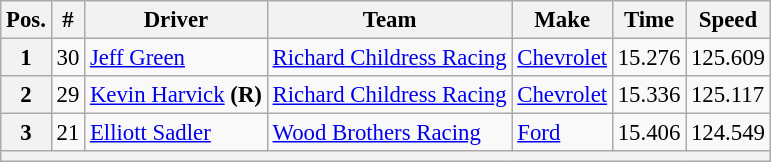<table class="wikitable" style="font-size:95%">
<tr>
<th>Pos.</th>
<th>#</th>
<th>Driver</th>
<th>Team</th>
<th>Make</th>
<th>Time</th>
<th>Speed</th>
</tr>
<tr>
<th>1</th>
<td>30</td>
<td><a href='#'>Jeff Green</a></td>
<td><a href='#'>Richard Childress Racing</a></td>
<td><a href='#'>Chevrolet</a></td>
<td>15.276</td>
<td>125.609</td>
</tr>
<tr>
<th>2</th>
<td>29</td>
<td><a href='#'>Kevin Harvick</a> <strong>(R)</strong></td>
<td><a href='#'>Richard Childress Racing</a></td>
<td><a href='#'>Chevrolet</a></td>
<td>15.336</td>
<td>125.117</td>
</tr>
<tr>
<th>3</th>
<td>21</td>
<td><a href='#'>Elliott Sadler</a></td>
<td><a href='#'>Wood Brothers Racing</a></td>
<td><a href='#'>Ford</a></td>
<td>15.406</td>
<td>124.549</td>
</tr>
<tr>
<th colspan="7"></th>
</tr>
</table>
